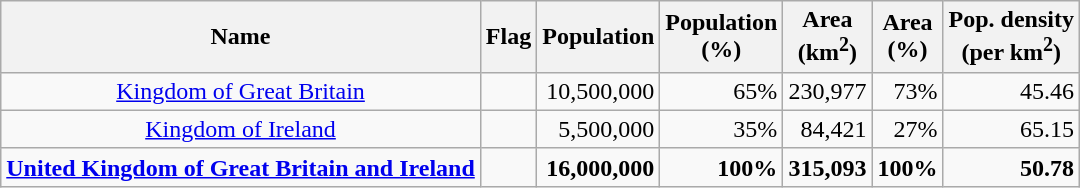<table class="wikitable sortable">
<tr>
<th>Name</th>
<th>Flag</th>
<th>Population<br></th>
<th>Population<br>(%)</th>
<th>Area<br>(km<sup>2</sup>)</th>
<th>Area<br>(%)</th>
<th>Pop. density<br>(per km<sup>2</sup>)</th>
</tr>
<tr>
<td align=center><a href='#'>Kingdom of Great Britain</a></td>
<td></td>
<td align=right>10,500,000</td>
<td align=right>65%</td>
<td align=right>230,977</td>
<td align=right>73%</td>
<td align=right>45.46</td>
</tr>
<tr>
<td align=center><a href='#'>Kingdom of Ireland</a></td>
<td></td>
<td align=right>5,500,000</td>
<td align=right>35%</td>
<td align=right>84,421</td>
<td align=right>27%</td>
<td align=right>65.15</td>
</tr>
<tr>
<td align=center><strong><a href='#'>United Kingdom of Great Britain and Ireland</a></strong></td>
<td align=right></td>
<td align=right><strong>16,000,000</strong></td>
<td align=right><strong>100%</strong></td>
<td align=right><strong>315,093</strong></td>
<td align=right><strong>100%</strong></td>
<td align=right><strong>50.78</strong></td>
</tr>
</table>
